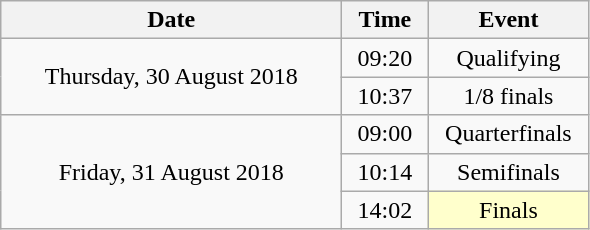<table class = "wikitable" style="text-align:center;">
<tr>
<th width=220>Date</th>
<th width=50>Time</th>
<th width=100>Event</th>
</tr>
<tr>
<td rowspan=2>Thursday, 30 August 2018</td>
<td>09:20</td>
<td>Qualifying</td>
</tr>
<tr>
<td>10:37</td>
<td>1/8 finals</td>
</tr>
<tr>
<td rowspan=3>Friday, 31 August 2018</td>
<td>09:00</td>
<td>Quarterfinals</td>
</tr>
<tr>
<td>10:14</td>
<td>Semifinals</td>
</tr>
<tr>
<td>14:02</td>
<td bgcolor=ffffcc>Finals</td>
</tr>
</table>
